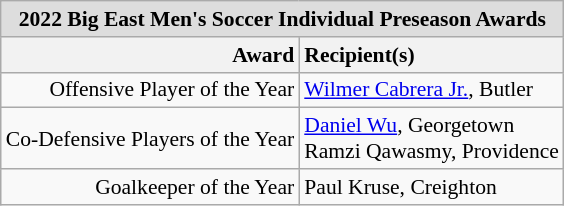<table class="wikitable" style="white-space:nowrap; font-size:90%;">
<tr>
<td colspan="7" style="text-align:center; background:#ddd;"><strong>2022 Big East Men's Soccer Individual Preseason Awards</strong></td>
</tr>
<tr>
<th style="text-align:right;">Award</th>
<th style="text-align:left;">Recipient(s)</th>
</tr>
<tr>
<td style="text-align:right;">Offensive Player of the Year</td>
<td style="text-align:left;"><a href='#'>Wilmer Cabrera Jr.</a>, Butler</td>
</tr>
<tr>
<td style="text-align:right;">Co-Defensive Players of the Year</td>
<td style="text-align:left;"><a href='#'>Daniel Wu</a>, Georgetown<br>Ramzi Qawasmy, Providence</td>
</tr>
<tr>
<td style="text-align:right;">Goalkeeper of the Year</td>
<td style="text-align:left;">Paul Kruse, Creighton</td>
</tr>
</table>
